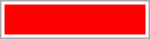<table style=" width: 100px; border: 1px solid #aaaaaa">
<tr>
<td style="background-color:red"> </td>
</tr>
</table>
